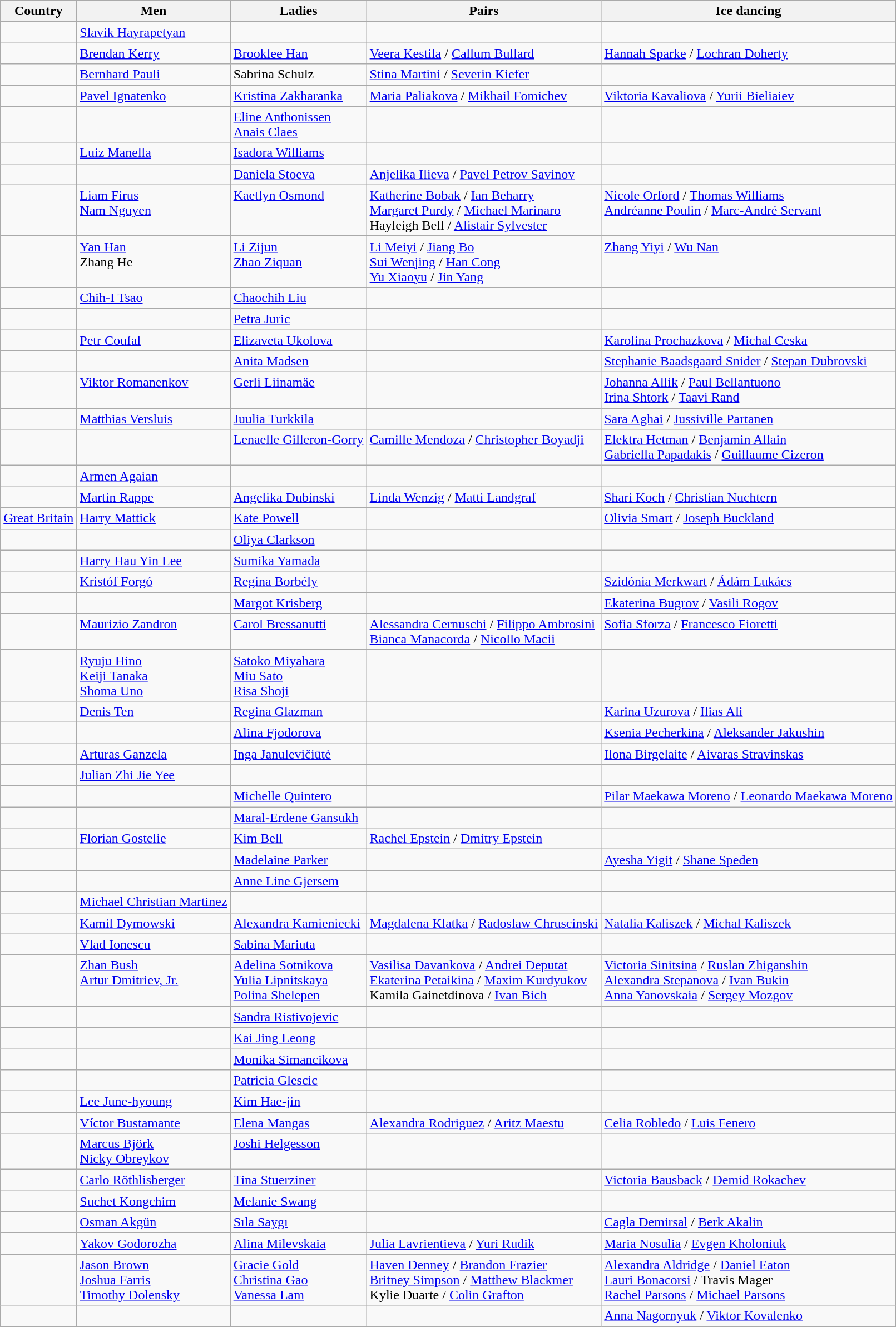<table class="wikitable">
<tr>
<th>Country</th>
<th>Men</th>
<th>Ladies</th>
<th>Pairs</th>
<th>Ice dancing</th>
</tr>
<tr valign="top">
<td></td>
<td><a href='#'>Slavik Hayrapetyan</a></td>
<td></td>
<td></td>
<td></td>
</tr>
<tr valign="top">
<td></td>
<td><a href='#'>Brendan Kerry</a></td>
<td><a href='#'>Brooklee Han</a></td>
<td><a href='#'>Veera Kestila</a> / <a href='#'>Callum Bullard</a></td>
<td><a href='#'>Hannah Sparke</a> / <a href='#'>Lochran Doherty</a></td>
</tr>
<tr valign="top">
<td></td>
<td><a href='#'>Bernhard Pauli</a></td>
<td>Sabrina Schulz</td>
<td><a href='#'>Stina Martini</a> / <a href='#'>Severin Kiefer</a></td>
<td></td>
</tr>
<tr valign="top">
<td></td>
<td><a href='#'>Pavel Ignatenko</a></td>
<td><a href='#'>Kristina Zakharanka</a></td>
<td><a href='#'>Maria Paliakova</a> / <a href='#'>Mikhail Fomichev</a></td>
<td><a href='#'>Viktoria Kavaliova</a> / <a href='#'>Yurii Bieliaiev</a></td>
</tr>
<tr valign="top">
<td></td>
<td></td>
<td><a href='#'>Eline Anthonissen</a> <br> <a href='#'>Anais Claes</a></td>
<td></td>
<td></td>
</tr>
<tr valign="top">
<td></td>
<td><a href='#'>Luiz Manella</a></td>
<td><a href='#'>Isadora Williams</a></td>
<td></td>
<td></td>
</tr>
<tr valign="top">
<td></td>
<td></td>
<td><a href='#'>Daniela Stoeva</a></td>
<td><a href='#'>Anjelika Ilieva</a> / <a href='#'>Pavel Petrov Savinov</a></td>
<td></td>
</tr>
<tr valign="top">
<td></td>
<td><a href='#'>Liam Firus</a> <br> <a href='#'>Nam Nguyen</a></td>
<td><a href='#'>Kaetlyn Osmond</a></td>
<td><a href='#'>Katherine Bobak</a> / <a href='#'>Ian Beharry</a> <br> <a href='#'>Margaret Purdy</a> / <a href='#'>Michael Marinaro</a> <br> Hayleigh Bell / <a href='#'>Alistair Sylvester</a></td>
<td><a href='#'>Nicole Orford</a> / <a href='#'>Thomas Williams</a> <br> <a href='#'>Andréanne Poulin</a> / <a href='#'>Marc-André Servant</a></td>
</tr>
<tr valign="top">
<td></td>
<td><a href='#'>Yan Han</a> <br> Zhang He</td>
<td><a href='#'>Li Zijun</a> <br> <a href='#'>Zhao Ziquan</a></td>
<td><a href='#'>Li Meiyi</a> / <a href='#'>Jiang Bo</a> <br> <a href='#'>Sui Wenjing</a> / <a href='#'>Han Cong</a> <br> <a href='#'>Yu Xiaoyu</a> / <a href='#'>Jin Yang</a></td>
<td><a href='#'>Zhang Yiyi</a> / <a href='#'>Wu Nan</a></td>
</tr>
<tr valign="top">
<td></td>
<td><a href='#'>Chih-I Tsao</a></td>
<td><a href='#'>Chaochih Liu</a></td>
<td></td>
<td></td>
</tr>
<tr valign="top">
<td></td>
<td></td>
<td><a href='#'>Petra Juric</a></td>
<td></td>
<td></td>
</tr>
<tr valign="top">
<td></td>
<td><a href='#'>Petr Coufal</a></td>
<td><a href='#'>Elizaveta Ukolova</a></td>
<td></td>
<td><a href='#'>Karolina Prochazkova</a> / <a href='#'>Michal Ceska</a></td>
</tr>
<tr valign="top">
<td></td>
<td></td>
<td><a href='#'>Anita Madsen</a></td>
<td></td>
<td><a href='#'>Stephanie Baadsgaard Snider</a> / <a href='#'>Stepan Dubrovski</a></td>
</tr>
<tr valign="top">
<td></td>
<td><a href='#'>Viktor Romanenkov</a></td>
<td><a href='#'>Gerli Liinamäe</a></td>
<td></td>
<td><a href='#'>Johanna Allik</a> / <a href='#'>Paul Bellantuono</a> <br> <a href='#'>Irina Shtork</a> / <a href='#'>Taavi Rand</a></td>
</tr>
<tr valign="top">
<td></td>
<td><a href='#'>Matthias Versluis</a></td>
<td><a href='#'>Juulia Turkkila</a></td>
<td></td>
<td><a href='#'>Sara Aghai</a> / <a href='#'>Jussiville Partanen</a></td>
</tr>
<tr valign="top">
<td></td>
<td></td>
<td><a href='#'>Lenaelle Gilleron-Gorry</a></td>
<td><a href='#'>Camille Mendoza</a> / <a href='#'>Christopher Boyadji</a></td>
<td><a href='#'>Elektra Hetman</a> / <a href='#'>Benjamin Allain</a> <br> <a href='#'>Gabriella Papadakis</a> / <a href='#'>Guillaume Cizeron</a></td>
</tr>
<tr valign="top">
<td></td>
<td><a href='#'>Armen Agaian</a></td>
<td></td>
<td></td>
<td></td>
</tr>
<tr valign="top">
<td></td>
<td><a href='#'>Martin Rappe</a></td>
<td><a href='#'>Angelika Dubinski</a></td>
<td><a href='#'>Linda Wenzig</a> / <a href='#'>Matti Landgraf</a></td>
<td><a href='#'>Shari Koch</a> / <a href='#'>Christian Nuchtern</a></td>
</tr>
<tr valign="top">
<td> <a href='#'>Great Britain</a></td>
<td><a href='#'>Harry Mattick</a></td>
<td><a href='#'>Kate Powell</a></td>
<td></td>
<td><a href='#'>Olivia Smart</a> / <a href='#'>Joseph Buckland</a></td>
</tr>
<tr valign="top">
<td></td>
<td></td>
<td><a href='#'>Oliya Clarkson</a></td>
<td></td>
<td></td>
</tr>
<tr valign="top">
<td></td>
<td><a href='#'>Harry Hau Yin Lee</a></td>
<td><a href='#'>Sumika Yamada</a></td>
<td></td>
<td></td>
</tr>
<tr valign="top">
<td></td>
<td><a href='#'>Kristóf Forgó</a></td>
<td><a href='#'>Regina Borbély</a></td>
<td></td>
<td><a href='#'>Szidónia Merkwart</a> / <a href='#'>Ádám Lukács</a></td>
</tr>
<tr valign="top">
<td></td>
<td></td>
<td><a href='#'>Margot Krisberg</a></td>
<td></td>
<td><a href='#'>Ekaterina Bugrov</a> / <a href='#'>Vasili Rogov</a></td>
</tr>
<tr valign="top">
<td></td>
<td><a href='#'>Maurizio Zandron</a></td>
<td><a href='#'>Carol Bressanutti</a></td>
<td><a href='#'>Alessandra Cernuschi</a> / <a href='#'>Filippo Ambrosini</a> <br> <a href='#'>Bianca Manacorda</a> / <a href='#'>Nicollo Macii</a></td>
<td><a href='#'>Sofia Sforza</a> / <a href='#'>Francesco Fioretti</a></td>
</tr>
<tr valign="top">
<td></td>
<td><a href='#'>Ryuju Hino</a> <br> <a href='#'>Keiji Tanaka</a> <br> <a href='#'>Shoma Uno</a></td>
<td><a href='#'>Satoko Miyahara</a> <br> <a href='#'>Miu Sato</a> <br> <a href='#'>Risa Shoji</a></td>
<td></td>
<td></td>
</tr>
<tr valign="top">
<td></td>
<td><a href='#'>Denis Ten</a></td>
<td><a href='#'>Regina Glazman</a></td>
<td></td>
<td><a href='#'>Karina Uzurova</a> / <a href='#'>Ilias Ali</a></td>
</tr>
<tr valign="top">
<td></td>
<td></td>
<td><a href='#'>Alina Fjodorova</a></td>
<td></td>
<td><a href='#'>Ksenia Pecherkina</a> / <a href='#'>Aleksander Jakushin</a></td>
</tr>
<tr valign="top">
<td></td>
<td><a href='#'>Arturas Ganzela</a></td>
<td><a href='#'>Inga Janulevičiūtė</a></td>
<td></td>
<td><a href='#'>Ilona Birgelaite</a> / <a href='#'>Aivaras Stravinskas</a></td>
</tr>
<tr valign="top">
<td></td>
<td><a href='#'>Julian Zhi Jie Yee</a></td>
<td></td>
<td></td>
<td></td>
</tr>
<tr valign="top">
<td></td>
<td></td>
<td><a href='#'>Michelle Quintero</a></td>
<td></td>
<td><a href='#'>Pilar Maekawa Moreno</a> / <a href='#'>Leonardo Maekawa Moreno</a></td>
</tr>
<tr valign="top">
<td></td>
<td></td>
<td><a href='#'>Maral-Erdene Gansukh</a></td>
<td></td>
<td></td>
</tr>
<tr valign="top">
<td></td>
<td><a href='#'>Florian Gostelie</a></td>
<td><a href='#'>Kim Bell</a></td>
<td><a href='#'>Rachel Epstein</a> / <a href='#'>Dmitry Epstein</a></td>
<td></td>
</tr>
<tr valign="top">
<td></td>
<td></td>
<td><a href='#'>Madelaine Parker</a></td>
<td></td>
<td><a href='#'>Ayesha Yigit</a> / <a href='#'>Shane Speden</a></td>
</tr>
<tr valign="top">
<td></td>
<td></td>
<td><a href='#'>Anne Line Gjersem</a></td>
<td></td>
<td></td>
</tr>
<tr valign="top">
<td></td>
<td><a href='#'>Michael Christian Martinez</a></td>
<td></td>
<td></td>
<td></td>
</tr>
<tr valign="top">
<td></td>
<td><a href='#'>Kamil Dymowski</a></td>
<td><a href='#'>Alexandra Kamieniecki</a></td>
<td><a href='#'>Magdalena Klatka</a> / <a href='#'>Radoslaw Chruscinski</a></td>
<td><a href='#'>Natalia Kaliszek</a> / <a href='#'>Michal Kaliszek</a></td>
</tr>
<tr valign="top">
<td></td>
<td><a href='#'>Vlad Ionescu</a></td>
<td><a href='#'>Sabina Mariuta</a></td>
<td></td>
<td></td>
</tr>
<tr valign="top">
<td></td>
<td><a href='#'>Zhan Bush</a> <br> <a href='#'>Artur Dmitriev, Jr.</a></td>
<td><a href='#'>Adelina Sotnikova</a> <br> <a href='#'>Yulia Lipnitskaya</a> <br> <a href='#'>Polina Shelepen</a></td>
<td><a href='#'>Vasilisa Davankova</a> / <a href='#'>Andrei Deputat</a> <br> <a href='#'>Ekaterina Petaikina</a> / <a href='#'>Maxim Kurdyukov</a> <br> Kamila Gainetdinova / <a href='#'>Ivan Bich</a></td>
<td><a href='#'>Victoria Sinitsina</a> / <a href='#'>Ruslan Zhiganshin</a> <br> <a href='#'>Alexandra Stepanova</a> / <a href='#'>Ivan Bukin</a> <br> <a href='#'>Anna Yanovskaia</a> / <a href='#'>Sergey Mozgov</a></td>
</tr>
<tr valign="top">
<td></td>
<td></td>
<td><a href='#'>Sandra Ristivojevic</a></td>
<td></td>
<td></td>
</tr>
<tr valign="top">
<td></td>
<td></td>
<td><a href='#'>Kai Jing Leong</a></td>
<td></td>
<td></td>
</tr>
<tr valign="top">
<td></td>
<td></td>
<td><a href='#'>Monika Simancikova</a></td>
<td></td>
<td></td>
</tr>
<tr valign="top">
<td></td>
<td></td>
<td><a href='#'>Patricia Glescic</a></td>
<td></td>
<td></td>
</tr>
<tr valign="top">
<td></td>
<td><a href='#'>Lee June-hyoung</a></td>
<td><a href='#'>Kim Hae-jin</a></td>
<td></td>
<td></td>
</tr>
<tr valign="top">
<td></td>
<td><a href='#'>Víctor Bustamante</a></td>
<td><a href='#'>Elena Mangas</a></td>
<td><a href='#'>Alexandra Rodriguez</a> / <a href='#'>Aritz Maestu</a></td>
<td><a href='#'>Celia Robledo</a> / <a href='#'>Luis Fenero</a></td>
</tr>
<tr valign="top">
<td></td>
<td><a href='#'>Marcus Björk</a> <br> <a href='#'>Nicky Obreykov</a></td>
<td><a href='#'>Joshi Helgesson</a></td>
<td></td>
<td></td>
</tr>
<tr valign="top">
<td></td>
<td><a href='#'>Carlo Röthlisberger</a></td>
<td><a href='#'>Tina Stuerziner</a></td>
<td></td>
<td><a href='#'>Victoria Bausback</a> / <a href='#'>Demid Rokachev</a></td>
</tr>
<tr valign="top">
<td></td>
<td><a href='#'>Suchet Kongchim</a></td>
<td><a href='#'>Melanie Swang</a></td>
<td></td>
<td></td>
</tr>
<tr valign="top">
<td></td>
<td><a href='#'>Osman Akgün</a></td>
<td><a href='#'>Sıla Saygı</a></td>
<td></td>
<td><a href='#'>Cagla Demirsal</a> / <a href='#'>Berk Akalin</a></td>
</tr>
<tr valign="top">
<td></td>
<td><a href='#'>Yakov Godorozha</a></td>
<td><a href='#'>Alina Milevskaia</a></td>
<td><a href='#'>Julia Lavrientieva</a> / <a href='#'>Yuri Rudik</a></td>
<td><a href='#'>Maria Nosulia</a> / <a href='#'>Evgen Kholoniuk</a></td>
</tr>
<tr valign="top">
<td></td>
<td><a href='#'>Jason Brown</a> <br> <a href='#'>Joshua Farris</a> <br> <a href='#'>Timothy Dolensky</a></td>
<td><a href='#'>Gracie Gold</a> <br> <a href='#'>Christina Gao</a> <br> <a href='#'>Vanessa Lam</a></td>
<td><a href='#'>Haven Denney</a> / <a href='#'>Brandon Frazier</a> <br> <a href='#'>Britney Simpson</a> / <a href='#'>Matthew Blackmer</a> <br> Kylie Duarte / <a href='#'>Colin Grafton</a></td>
<td><a href='#'>Alexandra Aldridge</a> / <a href='#'>Daniel Eaton</a> <br> <a href='#'>Lauri Bonacorsi</a> / Travis Mager <br> <a href='#'>Rachel Parsons</a> / <a href='#'>Michael Parsons</a></td>
</tr>
<tr valign="top">
<td></td>
<td></td>
<td></td>
<td></td>
<td><a href='#'>Anna Nagornyuk</a> / <a href='#'>Viktor Kovalenko</a></td>
</tr>
</table>
